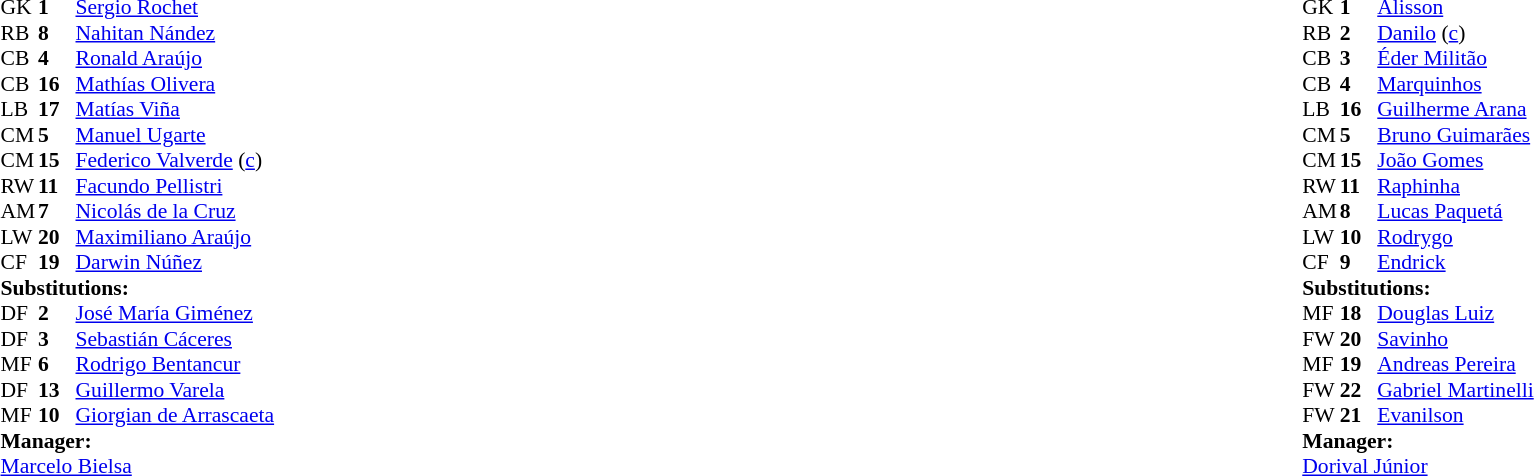<table width="100%">
<tr>
<td valign="top" width="40%"><br><table style="font-size:90%" cellspacing="0" cellpadding="0">
<tr>
<th width=25></th>
<th width=25></th>
</tr>
<tr>
<td>GK</td>
<td><strong>1</strong></td>
<td><a href='#'>Sergio Rochet</a></td>
</tr>
<tr>
<td>RB</td>
<td><strong>8</strong></td>
<td><a href='#'>Nahitan Nández</a></td>
<td></td>
</tr>
<tr>
<td>CB</td>
<td><strong>4</strong></td>
<td><a href='#'>Ronald Araújo</a></td>
<td></td>
<td></td>
</tr>
<tr>
<td>CB</td>
<td><strong>16</strong></td>
<td><a href='#'>Mathías Olivera</a></td>
</tr>
<tr>
<td>LB</td>
<td><strong>17</strong></td>
<td><a href='#'>Matías Viña</a></td>
<td></td>
<td></td>
</tr>
<tr>
<td>CM</td>
<td><strong>5</strong></td>
<td><a href='#'>Manuel Ugarte</a></td>
<td></td>
</tr>
<tr>
<td>CM</td>
<td><strong>15</strong></td>
<td><a href='#'>Federico Valverde</a> (<a href='#'>c</a>)</td>
</tr>
<tr>
<td>RW</td>
<td><strong>11</strong></td>
<td><a href='#'>Facundo Pellistri</a></td>
<td></td>
<td></td>
</tr>
<tr>
<td>AM</td>
<td><strong>7</strong></td>
<td><a href='#'>Nicolás de la Cruz</a></td>
<td></td>
<td></td>
</tr>
<tr>
<td>LW</td>
<td><strong>20</strong></td>
<td><a href='#'>Maximiliano Araújo</a></td>
</tr>
<tr>
<td>CF</td>
<td><strong>19</strong></td>
<td><a href='#'>Darwin Núñez</a></td>
<td></td>
<td></td>
</tr>
<tr>
<td colspan=3><strong>Substitutions:</strong></td>
</tr>
<tr>
<td>DF</td>
<td><strong>2</strong></td>
<td><a href='#'>José María Giménez</a></td>
<td></td>
<td></td>
</tr>
<tr>
<td>DF</td>
<td><strong>3</strong></td>
<td><a href='#'>Sebastián Cáceres</a></td>
<td></td>
<td></td>
</tr>
<tr>
<td>MF</td>
<td><strong>6</strong></td>
<td><a href='#'>Rodrigo Bentancur</a></td>
<td></td>
<td></td>
</tr>
<tr>
<td>DF</td>
<td><strong>13</strong></td>
<td><a href='#'>Guillermo Varela</a></td>
<td></td>
<td></td>
</tr>
<tr>
<td>MF</td>
<td><strong>10</strong></td>
<td><a href='#'>Giorgian de Arrascaeta</a></td>
<td></td>
<td></td>
</tr>
<tr>
<td colspan=3><strong>Manager:</strong></td>
</tr>
<tr>
<td colspan=3> <a href='#'>Marcelo Bielsa</a></td>
</tr>
</table>
</td>
<td valign="top"></td>
<td valign="top" width="50%"><br><table style="font-size:90%; margin:auto" cellspacing="0" cellpadding="0">
<tr>
<th width=25></th>
<th width=25></th>
</tr>
<tr>
<td>GK</td>
<td><strong>1</strong></td>
<td><a href='#'>Alisson</a></td>
</tr>
<tr>
<td>RB</td>
<td><strong>2</strong></td>
<td><a href='#'>Danilo</a> (<a href='#'>c</a>)</td>
</tr>
<tr>
<td>CB</td>
<td><strong>3</strong></td>
<td><a href='#'>Éder Militão</a></td>
</tr>
<tr>
<td>CB</td>
<td><strong>4</strong></td>
<td><a href='#'>Marquinhos</a></td>
</tr>
<tr>
<td>LB</td>
<td><strong>16</strong></td>
<td><a href='#'>Guilherme Arana</a></td>
</tr>
<tr>
<td>CM</td>
<td><strong>5</strong></td>
<td><a href='#'>Bruno Guimarães</a></td>
<td></td>
<td></td>
</tr>
<tr>
<td>CM</td>
<td><strong>15</strong></td>
<td><a href='#'>João Gomes</a></td>
<td></td>
<td></td>
</tr>
<tr>
<td>RW</td>
<td><strong>11</strong></td>
<td><a href='#'>Raphinha</a></td>
<td></td>
<td></td>
</tr>
<tr>
<td>AM</td>
<td><strong>8</strong></td>
<td><a href='#'>Lucas Paquetá</a></td>
<td></td>
<td></td>
</tr>
<tr>
<td>LW</td>
<td><strong>10</strong></td>
<td><a href='#'>Rodrygo</a></td>
<td></td>
<td></td>
</tr>
<tr>
<td>CF</td>
<td><strong>9</strong></td>
<td><a href='#'>Endrick</a></td>
</tr>
<tr>
<td colspan=3><strong>Substitutions:</strong></td>
</tr>
<tr>
<td>MF</td>
<td><strong>18</strong></td>
<td><a href='#'>Douglas Luiz</a></td>
<td></td>
<td></td>
</tr>
<tr>
<td>FW</td>
<td><strong>20</strong></td>
<td><a href='#'>Savinho</a></td>
<td></td>
<td></td>
</tr>
<tr>
<td>MF</td>
<td><strong>19</strong></td>
<td><a href='#'>Andreas Pereira</a></td>
<td></td>
<td></td>
</tr>
<tr>
<td>FW</td>
<td><strong>22</strong></td>
<td><a href='#'>Gabriel Martinelli</a></td>
<td></td>
<td></td>
</tr>
<tr>
<td>FW</td>
<td><strong>21</strong></td>
<td><a href='#'>Evanilson</a></td>
<td></td>
<td></td>
</tr>
<tr>
<td colspan=3><strong>Manager:</strong></td>
</tr>
<tr>
<td colspan=3><a href='#'>Dorival Júnior</a></td>
</tr>
</table>
</td>
</tr>
</table>
